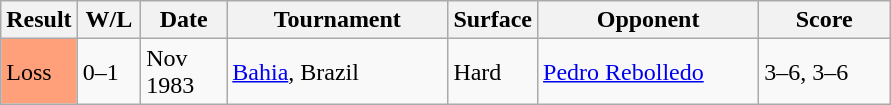<table class="sortable wikitable">
<tr>
<th style="width:40px">Result</th>
<th style="width:35px" class="unsortable">W/L</th>
<th style="width:50px">Date</th>
<th style="width:140px">Tournament</th>
<th style="width:50px">Surface</th>
<th style="width:140px">Opponent</th>
<th style="width:80px" class="unsortable">Score</th>
</tr>
<tr>
<td style="background:#ffa07a;">Loss</td>
<td>0–1</td>
<td>Nov 1983</td>
<td><a href='#'>Bahia</a>, Brazil</td>
<td>Hard</td>
<td> <a href='#'>Pedro Rebolledo</a></td>
<td>3–6, 3–6</td>
</tr>
</table>
